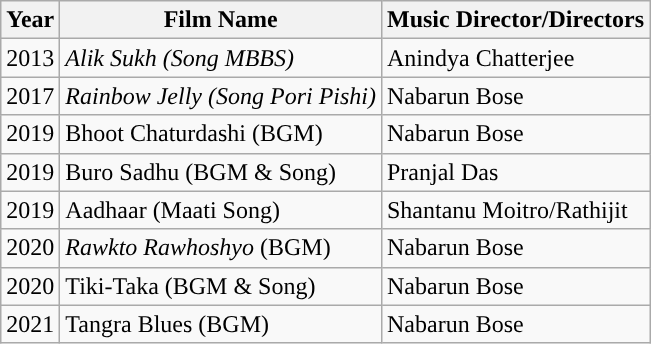<table class="wikitable sortable">
<tr>
<th>Year</th>
<th>Film Name</th>
<th>Music Director/Directors</th>
</tr>
<tr>
<td>2013</td>
<td><em>Alik Sukh (Song MBBS)</em></td>
<td>Anindya Chatterjee</td>
</tr>
<tr>
<td>2017</td>
<td><em>Rainbow Jelly (Song Pori Pishi)</em></td>
<td>Nabarun Bose</td>
</tr>
<tr>
<td>2019</td>
<td>Bhoot Chaturdashi (BGM)</td>
<td>Nabarun Bose</td>
</tr>
<tr>
<td>2019</td>
<td>Buro Sadhu (BGM & Song) </td>
<td>Pranjal Das</td>
</tr>
<tr>
<td>2019</td>
<td>Aadhaar (Maati Song) </td>
<td>Shantanu Moitro/Rathijit</td>
</tr>
<tr>
<td>2020</td>
<td><em>Rawkto Rawhoshyo</em> (BGM)</td>
<td>Nabarun Bose</td>
</tr>
<tr>
<td>2020</td>
<td>Tiki-Taka (BGM & Song)</td>
<td>Nabarun Bose</td>
</tr>
<tr>
<td>2021</td>
<td>Tangra Blues (BGM)</td>
<td>Nabarun Bose</td>
</tr>
</table>
